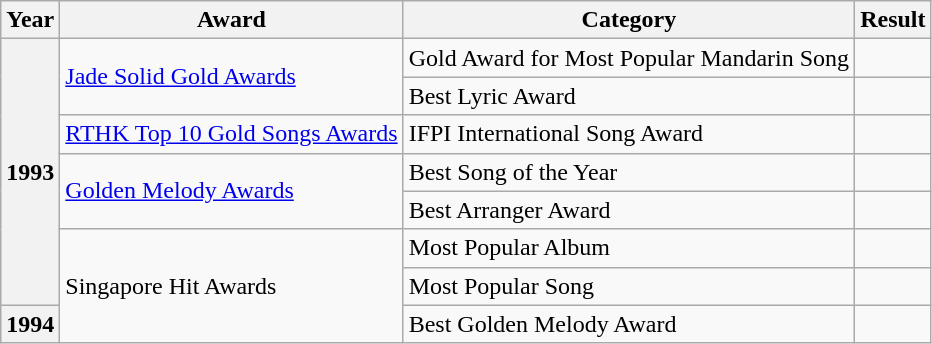<table class="wikitable plainrowheaders sortable">
<tr>
<th>Year</th>
<th>Award</th>
<th>Category</th>
<th>Result</th>
</tr>
<tr>
<th rowspan="7" scope="row">1993</th>
<td rowspan="2"><a href='#'>Jade Solid Gold Awards</a></td>
<td>Gold Award for Most Popular Mandarin Song</td>
<td></td>
</tr>
<tr>
<td>Best Lyric Award</td>
<td></td>
</tr>
<tr>
<td><a href='#'>RTHK Top 10 Gold Songs Awards</a></td>
<td>IFPI International Song Award</td>
<td></td>
</tr>
<tr>
<td rowspan="2"><a href='#'>Golden Melody Awards</a></td>
<td>Best Song of the Year</td>
<td></td>
</tr>
<tr>
<td>Best Arranger Award</td>
<td></td>
</tr>
<tr>
<td rowspan="3">Singapore Hit Awards</td>
<td>Most Popular Album</td>
<td></td>
</tr>
<tr>
<td>Most Popular Song</td>
<td></td>
</tr>
<tr>
<th scope="row">1994</th>
<td>Best Golden Melody Award</td>
<td></td>
</tr>
</table>
